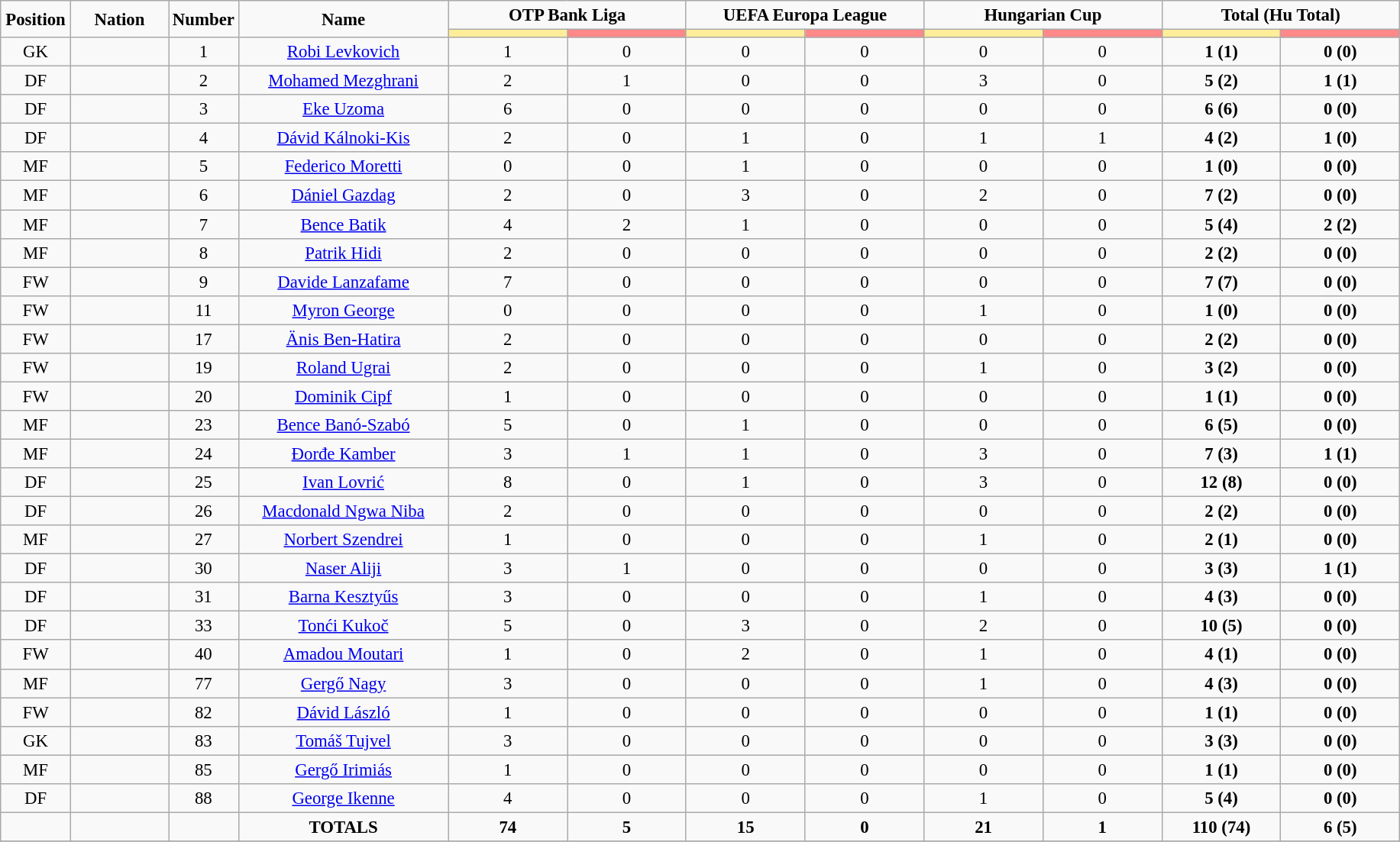<table class="wikitable" style="font-size: 95%; text-align: center;">
<tr>
<td rowspan="2" width="5%" align="center"><strong>Position</strong></td>
<td rowspan="2" width="7%" align="center"><strong>Nation</strong></td>
<td rowspan="2" width="5%" align="center"><strong>Number</strong></td>
<td rowspan="2" width="15%" align="center"><strong>Name</strong></td>
<td colspan="2" align="center"><strong>OTP Bank Liga</strong></td>
<td colspan="2" align="center"><strong>UEFA Europa League</strong></td>
<td colspan="2" align="center"><strong>Hungarian Cup</strong></td>
<td colspan="2" align="center"><strong>Total (Hu Total)</strong></td>
</tr>
<tr>
<th width=60 style="background: #FFEE99"></th>
<th width=60 style="background: #FF8888"></th>
<th width=60 style="background: #FFEE99"></th>
<th width=60 style="background: #FF8888"></th>
<th width=60 style="background: #FFEE99"></th>
<th width=60 style="background: #FF8888"></th>
<th width=60 style="background: #FFEE99"></th>
<th width=60 style="background: #FF8888"></th>
</tr>
<tr>
<td>GK</td>
<td></td>
<td>1</td>
<td><a href='#'>Robi Levkovich</a></td>
<td>1</td>
<td>0</td>
<td>0</td>
<td>0</td>
<td>0</td>
<td>0</td>
<td><strong>1 (1)</strong></td>
<td><strong>0 (0)</strong></td>
</tr>
<tr>
<td>DF</td>
<td></td>
<td>2</td>
<td><a href='#'>Mohamed Mezghrani</a></td>
<td>2</td>
<td>1</td>
<td>0</td>
<td>0</td>
<td>3</td>
<td>0</td>
<td><strong>5 (2)</strong></td>
<td><strong>1 (1)</strong></td>
</tr>
<tr>
<td>DF</td>
<td></td>
<td>3</td>
<td><a href='#'>Eke Uzoma</a></td>
<td>6</td>
<td>0</td>
<td>0</td>
<td>0</td>
<td>0</td>
<td>0</td>
<td><strong>6 (6)</strong></td>
<td><strong>0 (0)</strong></td>
</tr>
<tr>
<td>DF</td>
<td></td>
<td>4</td>
<td><a href='#'>Dávid Kálnoki-Kis</a></td>
<td>2</td>
<td>0</td>
<td>1</td>
<td>0</td>
<td>1</td>
<td>1</td>
<td><strong>4 (2)</strong></td>
<td><strong>1 (0)</strong></td>
</tr>
<tr>
<td>MF</td>
<td></td>
<td>5</td>
<td><a href='#'>Federico Moretti</a></td>
<td>0</td>
<td>0</td>
<td>1</td>
<td>0</td>
<td>0</td>
<td>0</td>
<td><strong>1 (0)</strong></td>
<td><strong>0 (0)</strong></td>
</tr>
<tr>
<td>MF</td>
<td></td>
<td>6</td>
<td><a href='#'>Dániel Gazdag</a></td>
<td>2</td>
<td>0</td>
<td>3</td>
<td>0</td>
<td>2</td>
<td>0</td>
<td><strong>7 (2)</strong></td>
<td><strong>0 (0)</strong></td>
</tr>
<tr>
<td>MF</td>
<td></td>
<td>7</td>
<td><a href='#'>Bence Batik</a></td>
<td>4</td>
<td>2</td>
<td>1</td>
<td>0</td>
<td>0</td>
<td>0</td>
<td><strong>5 (4)</strong></td>
<td><strong>2 (2)</strong></td>
</tr>
<tr>
<td>MF</td>
<td></td>
<td>8</td>
<td><a href='#'>Patrik Hidi</a></td>
<td>2</td>
<td>0</td>
<td>0</td>
<td>0</td>
<td>0</td>
<td>0</td>
<td><strong>2 (2)</strong></td>
<td><strong>0 (0)</strong></td>
</tr>
<tr>
<td>FW</td>
<td></td>
<td>9</td>
<td><a href='#'>Davide Lanzafame</a></td>
<td>7</td>
<td>0</td>
<td>0</td>
<td>0</td>
<td>0</td>
<td>0</td>
<td><strong>7 (7)</strong></td>
<td><strong>0 (0)</strong></td>
</tr>
<tr>
<td>FW</td>
<td></td>
<td>11</td>
<td><a href='#'>Myron George</a></td>
<td>0</td>
<td>0</td>
<td>0</td>
<td>0</td>
<td>1</td>
<td>0</td>
<td><strong>1 (0)</strong></td>
<td><strong>0 (0)</strong></td>
</tr>
<tr>
<td>FW</td>
<td></td>
<td>17</td>
<td><a href='#'>Änis Ben-Hatira</a></td>
<td>2</td>
<td>0</td>
<td>0</td>
<td>0</td>
<td>0</td>
<td>0</td>
<td><strong>2 (2)</strong></td>
<td><strong>0 (0)</strong></td>
</tr>
<tr>
<td>FW</td>
<td></td>
<td>19</td>
<td><a href='#'>Roland Ugrai</a></td>
<td>2</td>
<td>0</td>
<td>0</td>
<td>0</td>
<td>1</td>
<td>0</td>
<td><strong>3 (2)</strong></td>
<td><strong>0 (0)</strong></td>
</tr>
<tr>
<td>FW</td>
<td></td>
<td>20</td>
<td><a href='#'>Dominik Cipf</a></td>
<td>1</td>
<td>0</td>
<td>0</td>
<td>0</td>
<td>0</td>
<td>0</td>
<td><strong>1 (1)</strong></td>
<td><strong>0 (0)</strong></td>
</tr>
<tr>
<td>MF</td>
<td></td>
<td>23</td>
<td><a href='#'>Bence Banó-Szabó</a></td>
<td>5</td>
<td>0</td>
<td>1</td>
<td>0</td>
<td>0</td>
<td>0</td>
<td><strong>6 (5)</strong></td>
<td><strong>0 (0)</strong></td>
</tr>
<tr>
<td>MF</td>
<td></td>
<td>24</td>
<td><a href='#'>Đorđe Kamber</a></td>
<td>3</td>
<td>1</td>
<td>1</td>
<td>0</td>
<td>3</td>
<td>0</td>
<td><strong>7 (3)</strong></td>
<td><strong>1 (1)</strong></td>
</tr>
<tr>
<td>DF</td>
<td></td>
<td>25</td>
<td><a href='#'>Ivan Lovrić</a></td>
<td>8</td>
<td>0</td>
<td>1</td>
<td>0</td>
<td>3</td>
<td>0</td>
<td><strong>12 (8)</strong></td>
<td><strong>0 (0)</strong></td>
</tr>
<tr>
<td>DF</td>
<td></td>
<td>26</td>
<td><a href='#'>Macdonald Ngwa Niba</a></td>
<td>2</td>
<td>0</td>
<td>0</td>
<td>0</td>
<td>0</td>
<td>0</td>
<td><strong>2 (2)</strong></td>
<td><strong>0 (0)</strong></td>
</tr>
<tr>
<td>MF</td>
<td></td>
<td>27</td>
<td><a href='#'>Norbert Szendrei</a></td>
<td>1</td>
<td>0</td>
<td>0</td>
<td>0</td>
<td>1</td>
<td>0</td>
<td><strong>2 (1)</strong></td>
<td><strong>0 (0)</strong></td>
</tr>
<tr>
<td>DF</td>
<td></td>
<td>30</td>
<td><a href='#'>Naser Aliji</a></td>
<td>3</td>
<td>1</td>
<td>0</td>
<td>0</td>
<td>0</td>
<td>0</td>
<td><strong>3 (3)</strong></td>
<td><strong>1 (1)</strong></td>
</tr>
<tr>
<td>DF</td>
<td></td>
<td>31</td>
<td><a href='#'>Barna Kesztyűs</a></td>
<td>3</td>
<td>0</td>
<td>0</td>
<td>0</td>
<td>1</td>
<td>0</td>
<td><strong>4 (3)</strong></td>
<td><strong>0 (0)</strong></td>
</tr>
<tr>
<td>DF</td>
<td></td>
<td>33</td>
<td><a href='#'>Tonći Kukoč</a></td>
<td>5</td>
<td>0</td>
<td>3</td>
<td>0</td>
<td>2</td>
<td>0</td>
<td><strong>10 (5)</strong></td>
<td><strong>0 (0)</strong></td>
</tr>
<tr>
<td>FW</td>
<td></td>
<td>40</td>
<td><a href='#'>Amadou Moutari</a></td>
<td>1</td>
<td>0</td>
<td>2</td>
<td>0</td>
<td>1</td>
<td>0</td>
<td><strong>4 (1)</strong></td>
<td><strong>0 (0)</strong></td>
</tr>
<tr>
<td>MF</td>
<td></td>
<td>77</td>
<td><a href='#'>Gergő Nagy</a></td>
<td>3</td>
<td>0</td>
<td>0</td>
<td>0</td>
<td>1</td>
<td>0</td>
<td><strong>4 (3)</strong></td>
<td><strong>0 (0)</strong></td>
</tr>
<tr>
<td>FW</td>
<td></td>
<td>82</td>
<td><a href='#'>Dávid László</a></td>
<td>1</td>
<td>0</td>
<td>0</td>
<td>0</td>
<td>0</td>
<td>0</td>
<td><strong>1 (1)</strong></td>
<td><strong>0 (0)</strong></td>
</tr>
<tr>
<td>GK</td>
<td></td>
<td>83</td>
<td><a href='#'>Tomáš Tujvel</a></td>
<td>3</td>
<td>0</td>
<td>0</td>
<td>0</td>
<td>0</td>
<td>0</td>
<td><strong>3 (3)</strong></td>
<td><strong>0 (0)</strong></td>
</tr>
<tr>
<td>MF</td>
<td></td>
<td>85</td>
<td><a href='#'>Gergő Irimiás</a></td>
<td>1</td>
<td>0</td>
<td>0</td>
<td>0</td>
<td>0</td>
<td>0</td>
<td><strong>1 (1)</strong></td>
<td><strong>0 (0)</strong></td>
</tr>
<tr>
<td>DF</td>
<td></td>
<td>88</td>
<td><a href='#'>George Ikenne</a></td>
<td>4</td>
<td>0</td>
<td>0</td>
<td>0</td>
<td>1</td>
<td>0</td>
<td><strong>5 (4)</strong></td>
<td><strong>0 (0)</strong></td>
</tr>
<tr>
<td></td>
<td></td>
<td></td>
<td><strong>TOTALS</strong></td>
<td><strong>74</strong></td>
<td><strong>5</strong></td>
<td><strong>15</strong></td>
<td><strong>0</strong></td>
<td><strong>21</strong></td>
<td><strong>1</strong></td>
<td><strong>110 (74)</strong></td>
<td><strong>6 (5)</strong></td>
</tr>
<tr>
</tr>
</table>
